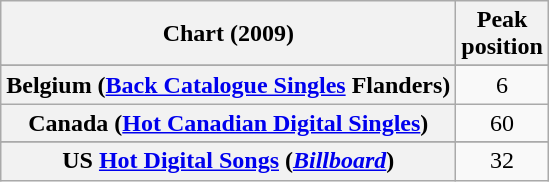<table class="wikitable sortable plainrowheaders" style="text-align:center">
<tr>
<th scope="col">Chart (2009)</th>
<th scope="col">Peak<br>position</th>
</tr>
<tr>
</tr>
<tr>
<th scope="row">Belgium (<a href='#'>Back Catalogue Singles</a> Flanders)</th>
<td>6</td>
</tr>
<tr>
<th scope="row">Canada (<a href='#'>Hot Canadian Digital Singles</a>)</th>
<td>60</td>
</tr>
<tr>
</tr>
<tr>
</tr>
<tr>
</tr>
<tr>
</tr>
<tr>
</tr>
<tr>
</tr>
<tr>
</tr>
<tr>
<th scope="row">US <a href='#'>Hot Digital Songs</a> (<em><a href='#'>Billboard</a></em>)</th>
<td>32</td>
</tr>
</table>
